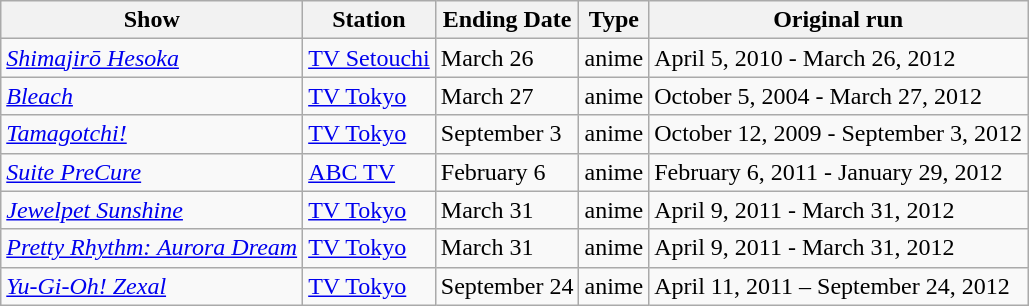<table class="wikitable sortable">
<tr>
<th>Show</th>
<th>Station</th>
<th>Ending Date</th>
<th>Type</th>
<th>Original run</th>
</tr>
<tr>
<td><em><a href='#'>Shimajirō Hesoka</a></em></td>
<td><a href='#'>TV Setouchi</a></td>
<td>March 26</td>
<td>anime</td>
<td>April 5, 2010 - March 26, 2012</td>
</tr>
<tr>
<td><em><a href='#'>Bleach</a></em></td>
<td><a href='#'>TV Tokyo</a></td>
<td>March 27</td>
<td>anime</td>
<td>October 5, 2004 - March 27, 2012</td>
</tr>
<tr>
<td><em><a href='#'>Tamagotchi!</a></em></td>
<td><a href='#'>TV Tokyo</a></td>
<td>September 3</td>
<td>anime</td>
<td>October 12, 2009 - September 3, 2012</td>
</tr>
<tr>
<td><em><a href='#'>Suite PreCure</a></em></td>
<td><a href='#'>ABC TV</a></td>
<td>February 6</td>
<td>anime</td>
<td>February 6, 2011 - January 29, 2012</td>
</tr>
<tr>
<td><em><a href='#'>Jewelpet Sunshine</a></em></td>
<td><a href='#'>TV Tokyo</a></td>
<td>March 31</td>
<td>anime</td>
<td>April 9, 2011 - March 31, 2012</td>
</tr>
<tr>
<td><em><a href='#'>Pretty Rhythm: Aurora Dream</a></em></td>
<td><a href='#'>TV Tokyo</a></td>
<td>March 31</td>
<td>anime</td>
<td>April 9, 2011 - March 31, 2012</td>
</tr>
<tr>
<td><em><a href='#'>Yu-Gi-Oh! Zexal</a></em></td>
<td><a href='#'>TV Tokyo</a></td>
<td>September 24</td>
<td>anime</td>
<td>April 11, 2011 – September 24, 2012</td>
</tr>
</table>
